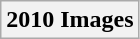<table class="wikitable unsortable">
<tr>
<th style="background:light gray; color:black">2010 Images<br></th>
</tr>
</table>
